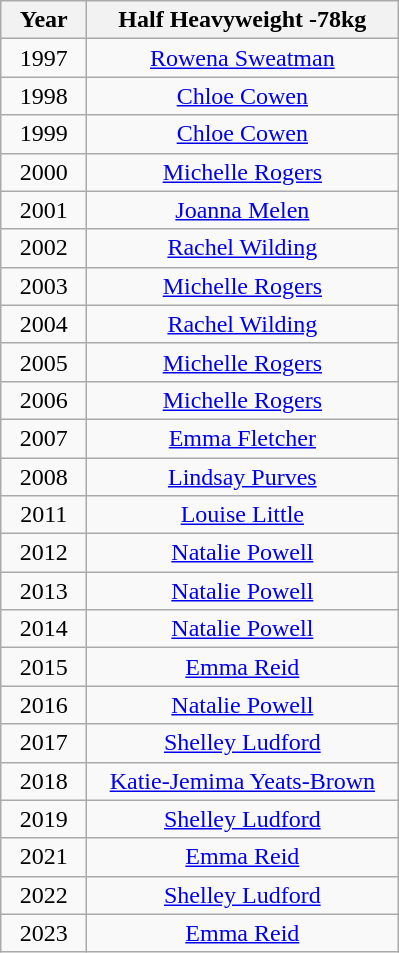<table class="wikitable" style="text-align:center">
<tr>
<th width=50>Year</th>
<th width=200>Half Heavyweight -78kg</th>
</tr>
<tr>
<td>1997</td>
<td><a href='#'>Rowena Sweatman</a></td>
</tr>
<tr>
<td>1998</td>
<td><a href='#'>Chloe Cowen</a></td>
</tr>
<tr>
<td>1999</td>
<td><a href='#'>Chloe Cowen</a></td>
</tr>
<tr>
<td>2000</td>
<td><a href='#'>Michelle Rogers</a></td>
</tr>
<tr>
<td>2001</td>
<td><a href='#'>Joanna Melen</a></td>
</tr>
<tr>
<td>2002</td>
<td><a href='#'>Rachel Wilding</a></td>
</tr>
<tr>
<td>2003</td>
<td><a href='#'>Michelle Rogers</a></td>
</tr>
<tr>
<td>2004</td>
<td><a href='#'>Rachel Wilding</a></td>
</tr>
<tr>
<td>2005</td>
<td><a href='#'>Michelle Rogers</a></td>
</tr>
<tr>
<td>2006</td>
<td><a href='#'>Michelle Rogers</a></td>
</tr>
<tr>
<td>2007</td>
<td><a href='#'>Emma Fletcher</a></td>
</tr>
<tr>
<td>2008</td>
<td><a href='#'>Lindsay Purves</a></td>
</tr>
<tr>
<td>2011</td>
<td><a href='#'>Louise Little</a></td>
</tr>
<tr>
<td>2012</td>
<td><a href='#'>Natalie Powell</a></td>
</tr>
<tr>
<td>2013</td>
<td><a href='#'>Natalie Powell</a></td>
</tr>
<tr>
<td>2014</td>
<td><a href='#'>Natalie Powell</a></td>
</tr>
<tr>
<td>2015</td>
<td><a href='#'>Emma Reid</a></td>
</tr>
<tr>
<td>2016</td>
<td><a href='#'>Natalie Powell</a></td>
</tr>
<tr>
<td>2017</td>
<td><a href='#'>Shelley Ludford</a></td>
</tr>
<tr>
<td>2018</td>
<td><a href='#'>Katie-Jemima Yeats-Brown</a></td>
</tr>
<tr>
<td>2019</td>
<td><a href='#'>Shelley Ludford</a></td>
</tr>
<tr>
<td>2021</td>
<td><a href='#'>Emma Reid</a></td>
</tr>
<tr>
<td>2022</td>
<td><a href='#'>Shelley Ludford</a></td>
</tr>
<tr>
<td>2023</td>
<td><a href='#'>Emma Reid</a></td>
</tr>
</table>
